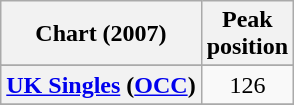<table class="wikitable sortable plainrowheaders" style="text-align:center">
<tr>
<th>Chart (2007)</th>
<th>Peak<br>position</th>
</tr>
<tr>
</tr>
<tr>
<th scope="row"><a href='#'>UK Singles</a> (<a href='#'>OCC</a>)</th>
<td>126</td>
</tr>
<tr>
</tr>
</table>
